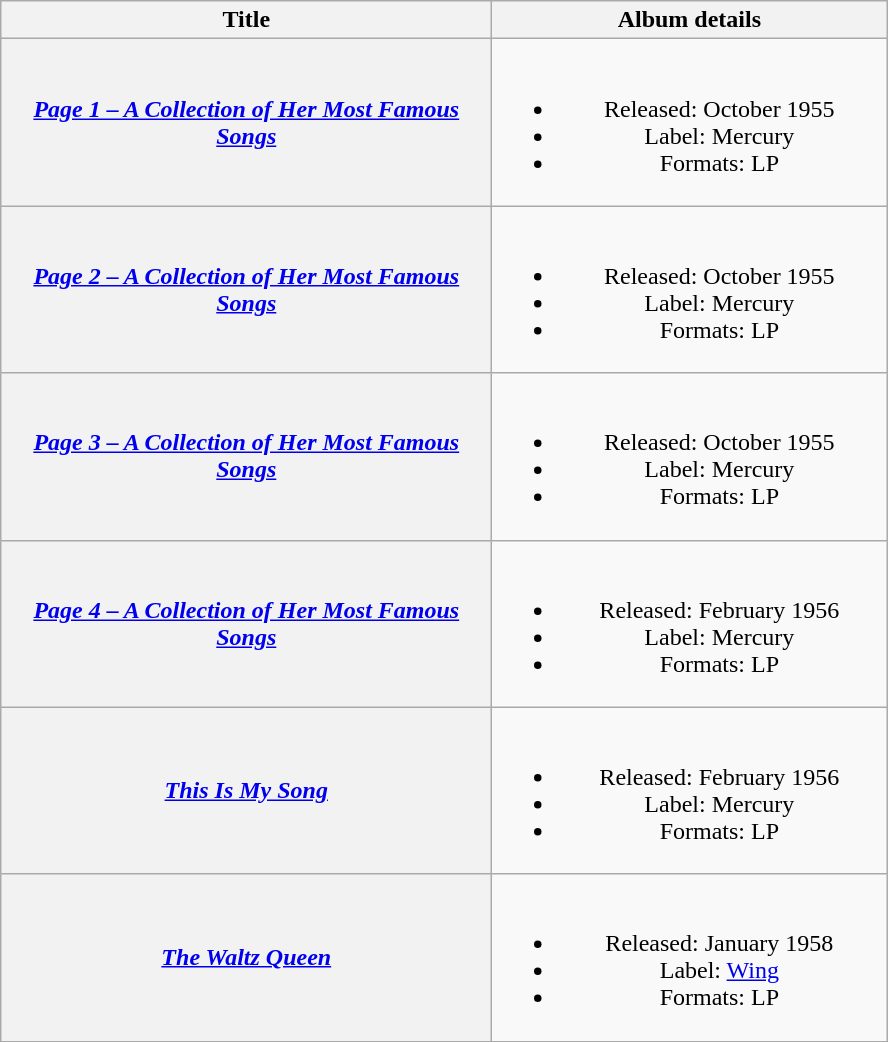<table class="wikitable plainrowheaders" style="text-align:center;">
<tr>
<th scope="col" style="width:20em;">Title</th>
<th scope="col" style="width:16em;">Album details</th>
</tr>
<tr>
<th scope="row"><em><a href='#'>Page 1 – A Collection of Her Most Famous Songs</a></em></th>
<td><br><ul><li>Released: October 1955</li><li>Label: Mercury</li><li>Formats: LP</li></ul></td>
</tr>
<tr>
<th scope="row"><em><a href='#'>Page 2 – A Collection of Her Most Famous Songs</a></em></th>
<td><br><ul><li>Released: October 1955</li><li>Label: Mercury</li><li>Formats: LP</li></ul></td>
</tr>
<tr>
<th scope="row"><em><a href='#'>Page 3 – A Collection of Her Most Famous Songs</a></em></th>
<td><br><ul><li>Released: October 1955</li><li>Label: Mercury</li><li>Formats: LP</li></ul></td>
</tr>
<tr>
<th scope="row"><em><a href='#'>Page 4 – A Collection of Her Most Famous Songs</a></em></th>
<td><br><ul><li>Released: February 1956</li><li>Label: Mercury</li><li>Formats: LP</li></ul></td>
</tr>
<tr>
<th scope="row"><em><a href='#'>This Is My Song</a></em></th>
<td><br><ul><li>Released: February 1956</li><li>Label: Mercury</li><li>Formats: LP</li></ul></td>
</tr>
<tr>
<th scope="row"><em><a href='#'>The Waltz Queen</a></em></th>
<td><br><ul><li>Released: January 1958</li><li>Label: <a href='#'>Wing</a></li><li>Formats: LP</li></ul></td>
</tr>
<tr>
</tr>
</table>
